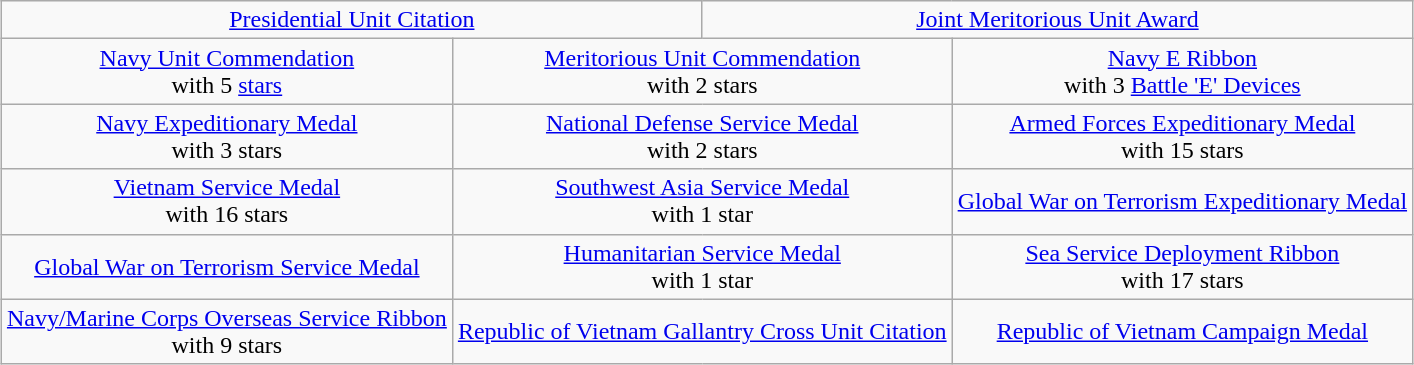<table class="wikitable" style="margin:1em auto; text-align:center;">
<tr>
<td colspan=3><a href='#'>Presidential Unit Citation</a></td>
<td colspan=3><a href='#'>Joint Meritorious Unit Award</a></td>
</tr>
<tr>
<td colspan=2><a href='#'>Navy Unit Commendation</a> <br>with 5 <a href='#'>stars</a></td>
<td colspan=2><a href='#'>Meritorious Unit Commendation</a> <br>with 2 stars</td>
<td colspan=2><a href='#'>Navy E Ribbon</a> <br>with 3 <a href='#'>Battle 'E' Devices</a></td>
</tr>
<tr>
<td colspan=2><a href='#'>Navy Expeditionary Medal</a> <br>with 3 stars</td>
<td colspan=2><a href='#'>National Defense Service Medal</a> <br>with 2 stars</td>
<td colspan=2><a href='#'>Armed Forces Expeditionary Medal</a> <br>with 15 stars</td>
</tr>
<tr>
<td colspan=2><a href='#'>Vietnam Service Medal</a> <br>with 16 stars</td>
<td colspan=2><a href='#'>Southwest Asia Service Medal</a> <br>with 1 star</td>
<td colspan=2><a href='#'>Global War on Terrorism Expeditionary Medal</a></td>
</tr>
<tr>
<td colspan=2><a href='#'>Global War on Terrorism Service Medal</a></td>
<td colspan=2><a href='#'>Humanitarian Service Medal</a> <br>with 1 star</td>
<td colspan=2><a href='#'>Sea Service Deployment Ribbon</a> <br>with 17 stars</td>
</tr>
<tr>
<td colspan=2><a href='#'>Navy/Marine Corps Overseas Service Ribbon</a> <br>with 9 stars</td>
<td colspan=2><a href='#'>Republic of Vietnam Gallantry Cross Unit Citation</a></td>
<td colspan=2><a href='#'>Republic of Vietnam Campaign Medal</a></td>
</tr>
</table>
